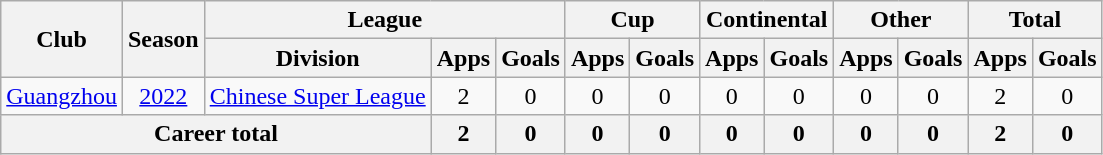<table class="wikitable" style="text-align: center;">
<tr>
<th rowspan=2>Club</th>
<th rowspan=2>Season</th>
<th colspan=3>League</th>
<th colspan=2>Cup</th>
<th colspan=2>Continental</th>
<th colspan=2>Other</th>
<th colspan=2>Total</th>
</tr>
<tr>
<th>Division</th>
<th>Apps</th>
<th>Goals</th>
<th>Apps</th>
<th>Goals</th>
<th>Apps</th>
<th>Goals</th>
<th>Apps</th>
<th>Goals</th>
<th>Apps</th>
<th>Goals</th>
</tr>
<tr>
<td><a href='#'>Guangzhou</a></td>
<td><a href='#'>2022</a></td>
<td><a href='#'>Chinese Super League</a></td>
<td>2</td>
<td>0</td>
<td>0</td>
<td>0</td>
<td>0</td>
<td>0</td>
<td>0</td>
<td>0</td>
<td>2</td>
<td>0</td>
</tr>
<tr>
<th colspan=3>Career total</th>
<th>2</th>
<th>0</th>
<th>0</th>
<th>0</th>
<th>0</th>
<th>0</th>
<th>0</th>
<th>0</th>
<th>2</th>
<th>0</th>
</tr>
</table>
